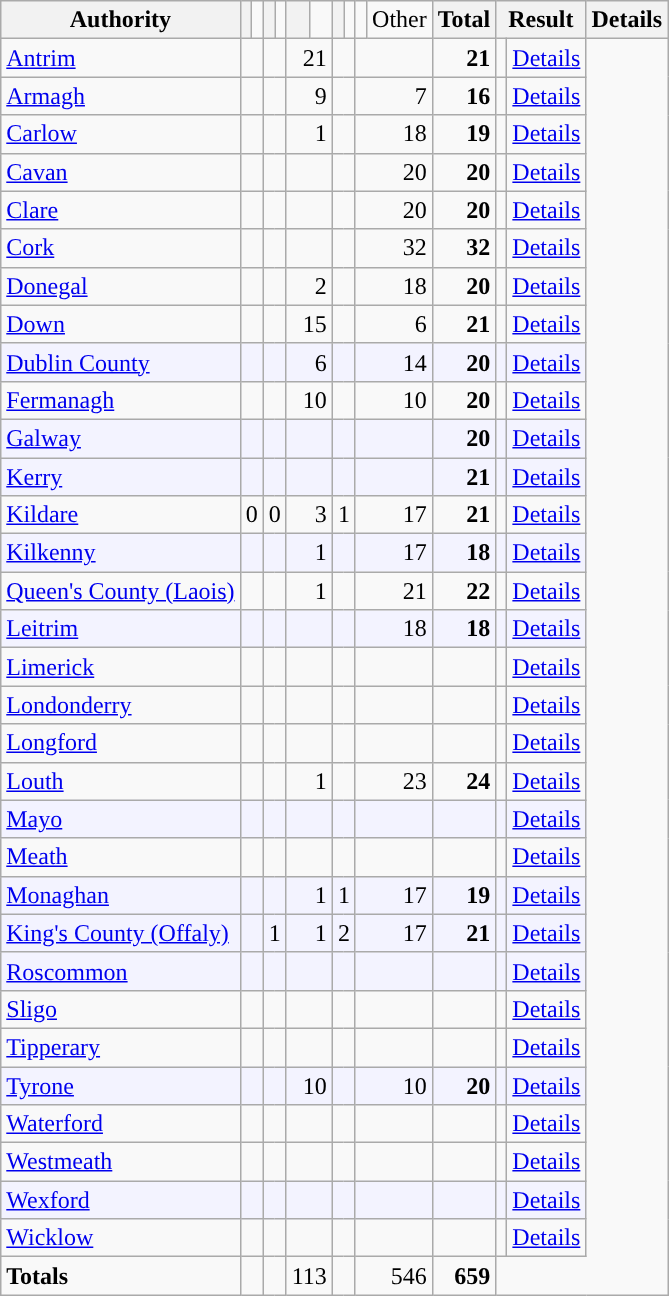<table class="wikitable" style="text-align:right; padding-left:1em">
<tr>
<th align="left">Authority</th>
<th style="background-color: "></th>
<td><a href='#'></a></td>
<th style="background-color: "></th>
<td><a href='#'></a></td>
<th style="background-color: "></th>
<td><a href='#'></a></td>
<th style="background-color: "></th>
<td><a href='#'></a></td>
<td></td>
<td>Other</td>
<th align="left">Total</th>
<th colspan=2>Result</th>
<th>Details</th>
</tr>
<tr>
<td align=left><a href='#'>Antrim</a></td>
<td colspan=2></td>
<td colspan=2></td>
<td colspan=2>21</td>
<td colspan=2></td>
<td colspan=2></td>
<td><strong>21</strong></td>
<td></td>
<td><a href='#'>Details</a></td>
</tr>
<tr>
<td align=left><a href='#'>Armagh</a></td>
<td colspan=2></td>
<td colspan=2></td>
<td colspan=2>9</td>
<td colspan=2></td>
<td colspan=2>7</td>
<td><strong>16</strong></td>
<td></td>
<td><a href='#'>Details</a></td>
</tr>
<tr>
<td align=left><a href='#'>Carlow</a></td>
<td colspan=2></td>
<td colspan=2></td>
<td colspan=2>1</td>
<td colspan=2></td>
<td colspan=2>18</td>
<td><strong>19</strong></td>
<td></td>
<td><a href='#'>Details</a></td>
</tr>
<tr>
<td align=left><a href='#'>Cavan</a></td>
<td colspan=2></td>
<td colspan=2></td>
<td colspan=2></td>
<td colspan=2></td>
<td colspan=2>20</td>
<td><strong>20</strong></td>
<td></td>
<td><a href='#'>Details</a></td>
</tr>
<tr>
<td align=left><a href='#'>Clare</a></td>
<td colspan=2></td>
<td colspan=2></td>
<td colspan=2></td>
<td colspan=2></td>
<td colspan=2>20</td>
<td><strong>20</strong></td>
<td></td>
<td><a href='#'>Details</a></td>
</tr>
<tr>
<td align=left><a href='#'>Cork</a></td>
<td colspan=2></td>
<td colspan=2></td>
<td colspan=2></td>
<td colspan=2></td>
<td colspan=2>32</td>
<td><strong>32</strong></td>
<td></td>
<td><a href='#'>Details</a></td>
</tr>
<tr>
<td align=left><a href='#'>Donegal</a></td>
<td colspan=2></td>
<td colspan=2></td>
<td colspan=2>2</td>
<td colspan=2></td>
<td colspan=2>18</td>
<td><strong>20</strong></td>
<td></td>
<td><a href='#'>Details</a></td>
</tr>
<tr>
<td align=left><a href='#'>Down</a></td>
<td colspan=2></td>
<td colspan=2></td>
<td colspan=2>15</td>
<td colspan=2></td>
<td colspan=2>6</td>
<td><strong>21</strong></td>
<td></td>
<td><a href='#'>Details</a></td>
</tr>
<tr bgcolor=F3F3FF>
<td align=left><a href='#'>Dublin County</a></td>
<td colspan=2></td>
<td colspan=2></td>
<td colspan=2>6</td>
<td colspan=2></td>
<td colspan=2>14</td>
<td><strong>20</strong></td>
<td></td>
<td><a href='#'>Details</a></td>
</tr>
<tr>
<td align=left><a href='#'>Fermanagh</a></td>
<td colspan=2></td>
<td colspan=2></td>
<td colspan=2>10</td>
<td colspan=2></td>
<td colspan=2>10</td>
<td><strong>20</strong></td>
<td></td>
<td><a href='#'>Details</a></td>
</tr>
<tr bgcolor=F3F3FF>
<td align=left><a href='#'>Galway</a></td>
<td colspan=2></td>
<td colspan=2></td>
<td colspan=2></td>
<td colspan=2></td>
<td colspan=2></td>
<td><strong>20</strong></td>
<td></td>
<td><a href='#'>Details</a></td>
</tr>
<tr bgcolor=F3F3FF>
<td align=left><a href='#'>Kerry</a></td>
<td colspan=2></td>
<td colspan=2></td>
<td colspan=2></td>
<td colspan=2></td>
<td colspan=2></td>
<td><strong>21</strong></td>
<td></td>
<td><a href='#'>Details</a></td>
</tr>
<tr>
<td align=left><a href='#'>Kildare</a></td>
<td colspan=2>0</td>
<td colspan=2>0</td>
<td colspan=2>3</td>
<td colspan=2>1</td>
<td colspan=2>17</td>
<td><strong>21</strong></td>
<td></td>
<td><a href='#'>Details</a></td>
</tr>
<tr bgcolor=F3F3FF>
<td align=left><a href='#'>Kilkenny</a></td>
<td colspan=2></td>
<td colspan=2></td>
<td colspan=2>1</td>
<td colspan=2></td>
<td colspan=2>17</td>
<td><strong>18</strong></td>
<td></td>
<td><a href='#'>Details</a></td>
</tr>
<tr>
<td align=left><a href='#'>Queen's County (Laois)</a></td>
<td colspan=2></td>
<td colspan=2></td>
<td colspan=2>1</td>
<td colspan=2></td>
<td colspan=2>21</td>
<td><strong>22</strong></td>
<td></td>
<td><a href='#'>Details</a></td>
</tr>
<tr bgcolor=F3F3FF>
<td align=left><a href='#'>Leitrim</a></td>
<td colspan=2></td>
<td colspan=2></td>
<td colspan=2></td>
<td colspan=2></td>
<td colspan=2>18</td>
<td><strong>18</strong></td>
<td></td>
<td><a href='#'>Details</a></td>
</tr>
<tr>
<td align=left><a href='#'>Limerick</a></td>
<td colspan=2></td>
<td colspan=2></td>
<td colspan=2></td>
<td colspan=2></td>
<td colspan=2></td>
<td></td>
<td></td>
<td><a href='#'>Details</a></td>
</tr>
<tr>
<td align=left><a href='#'>Londonderry</a></td>
<td colspan=2></td>
<td colspan=2></td>
<td colspan=2></td>
<td colspan=2></td>
<td colspan=2></td>
<td></td>
<td></td>
<td><a href='#'>Details</a></td>
</tr>
<tr>
<td align=left><a href='#'>Longford</a></td>
<td colspan=2></td>
<td colspan=2></td>
<td colspan=2></td>
<td colspan=2></td>
<td colspan=2></td>
<td></td>
<td></td>
<td><a href='#'>Details</a></td>
</tr>
<tr>
<td align=left><a href='#'>Louth</a></td>
<td colspan=2></td>
<td colspan=2></td>
<td colspan=2>1</td>
<td colspan=2></td>
<td colspan=2>23</td>
<td><strong>24</strong></td>
<td></td>
<td><a href='#'>Details</a></td>
</tr>
<tr bgcolor=F3F3FF>
<td align=left><a href='#'>Mayo</a></td>
<td colspan=2></td>
<td colspan=2></td>
<td colspan=2></td>
<td colspan=2></td>
<td colspan=2></td>
<td></td>
<td></td>
<td><a href='#'>Details</a></td>
</tr>
<tr>
<td align=left><a href='#'>Meath</a></td>
<td colspan=2></td>
<td colspan=2></td>
<td colspan=2></td>
<td colspan=2></td>
<td colspan=2></td>
<td></td>
<td></td>
<td><a href='#'>Details</a></td>
</tr>
<tr bgcolor=F3F3FF>
<td align=left><a href='#'>Monaghan</a></td>
<td colspan=2></td>
<td colspan=2></td>
<td colspan=2>1</td>
<td colspan=2>1</td>
<td colspan=2>17</td>
<td><strong>19</strong></td>
<td></td>
<td><a href='#'>Details</a></td>
</tr>
<tr bgcolor=F3F3FF>
<td align=left><a href='#'>King's County (Offaly)</a></td>
<td colspan=2></td>
<td colspan=2>1</td>
<td colspan=2>1</td>
<td colspan=2>2</td>
<td colspan=2>17</td>
<td><strong>21</strong></td>
<td></td>
<td><a href='#'>Details</a></td>
</tr>
<tr bgcolor=F3F3FF>
<td align=left><a href='#'>Roscommon</a></td>
<td colspan=2></td>
<td colspan=2></td>
<td colspan=2></td>
<td colspan=2></td>
<td colspan=2></td>
<td></td>
<td></td>
<td><a href='#'>Details</a></td>
</tr>
<tr>
<td align=left><a href='#'>Sligo</a></td>
<td colspan=2></td>
<td colspan=2></td>
<td colspan=2></td>
<td colspan=2></td>
<td colspan=2></td>
<td></td>
<td></td>
<td><a href='#'>Details</a></td>
</tr>
<tr>
<td align=left><a href='#'>Tipperary</a></td>
<td colspan=2></td>
<td colspan=2></td>
<td colspan=2></td>
<td colspan=2></td>
<td colspan=2></td>
<td></td>
<td></td>
<td><a href='#'>Details</a></td>
</tr>
<tr bgcolor=F3F3FF>
<td align=left><a href='#'>Tyrone</a></td>
<td colspan=2></td>
<td colspan=2></td>
<td colspan=2>10</td>
<td colspan=2></td>
<td colspan=2>10</td>
<td><strong>20</strong></td>
<td></td>
<td><a href='#'>Details</a></td>
</tr>
<tr>
<td align=left><a href='#'>Waterford</a></td>
<td colspan=2></td>
<td colspan=2></td>
<td colspan=2></td>
<td colspan=2></td>
<td colspan=2></td>
<td></td>
<td></td>
<td><a href='#'>Details</a></td>
</tr>
<tr>
<td align=left><a href='#'>Westmeath</a></td>
<td colspan=2></td>
<td colspan=2></td>
<td colspan=2></td>
<td colspan=2></td>
<td colspan=2></td>
<td></td>
<td></td>
<td><a href='#'>Details</a></td>
</tr>
<tr bgcolor=F3F3FF>
<td align=left><a href='#'>Wexford</a></td>
<td colspan=2></td>
<td colspan=2></td>
<td colspan=2></td>
<td colspan=2></td>
<td colspan=2></td>
<td></td>
<td></td>
<td><a href='#'>Details</a></td>
</tr>
<tr>
<td align=left><a href='#'>Wicklow</a></td>
<td colspan=2></td>
<td colspan=2></td>
<td colspan=2></td>
<td colspan=2></td>
<td colspan=2></td>
<td></td>
<td></td>
<td><a href='#'>Details</a></td>
</tr>
<tr>
<td align=left><strong>Totals</strong></td>
<td colspan=2></td>
<td colspan=2></td>
<td colspan=2>113</td>
<td colspan=2></td>
<td colspan=2>546</td>
<td><strong>659</strong></td>
</tr>
</table>
